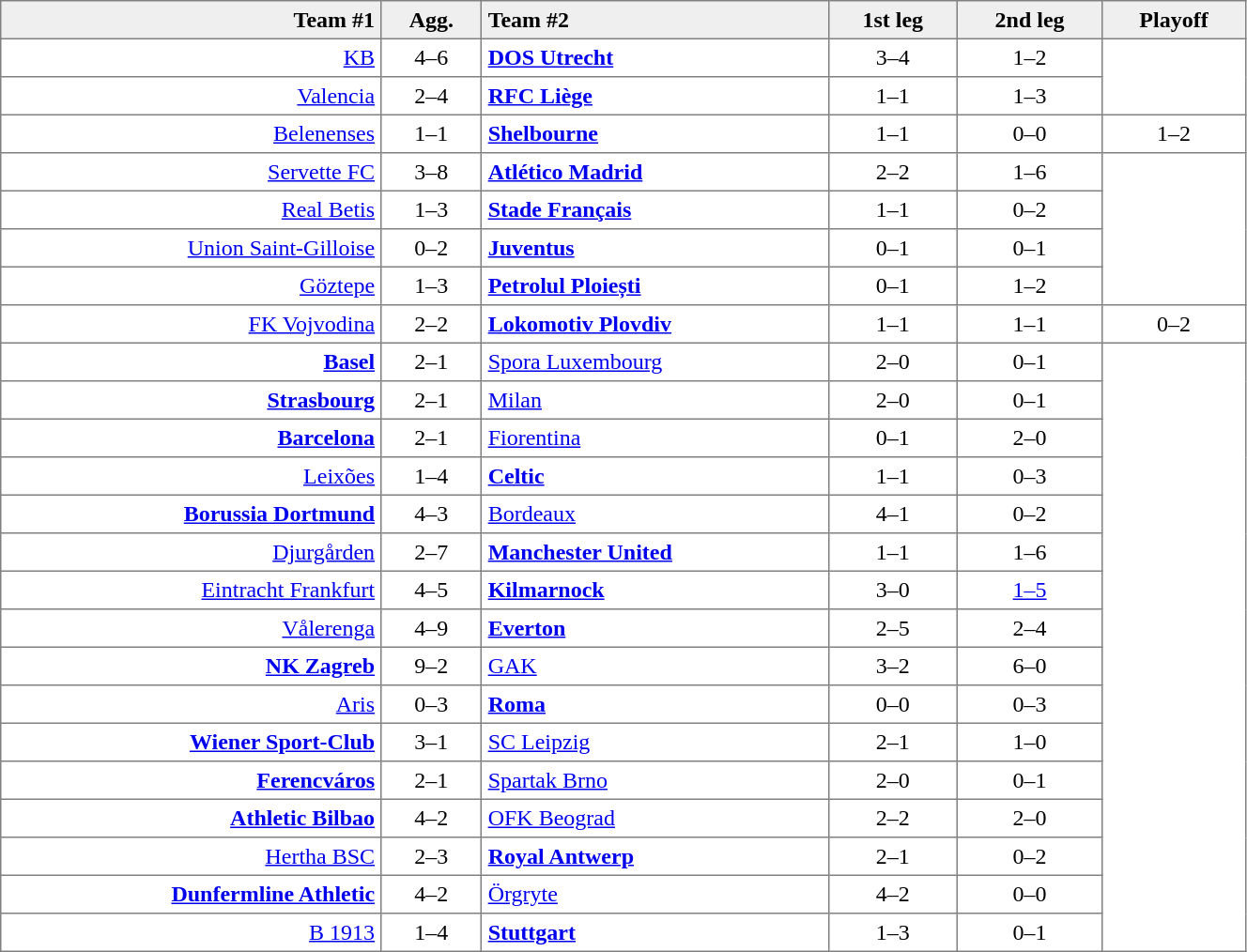<table border=1 cellspacing=0 cellpadding=4 style="border-collapse: collapse;" width=70%>
<tr bgcolor="efefef">
<th align=right>Team #1</th>
<th>Agg.</th>
<th align=left>Team #2</th>
<th>1st leg</th>
<th>2nd leg</th>
<th>Playoff</th>
</tr>
<tr>
<td align=right><a href='#'>KB</a> </td>
<td align=center>4–6</td>
<td> <strong><a href='#'>DOS Utrecht</a></strong></td>
<td align=center>3–4</td>
<td align=center>1–2</td>
</tr>
<tr>
<td align=right><a href='#'>Valencia</a> </td>
<td align=center>2–4</td>
<td> <strong><a href='#'>RFC Liège</a></strong></td>
<td align=center>1–1</td>
<td align=center>1–3</td>
</tr>
<tr>
<td align=right><a href='#'>Belenenses</a> </td>
<td align=center>1–1</td>
<td> <strong><a href='#'>Shelbourne</a></strong></td>
<td align=center>1–1</td>
<td align=center>0–0</td>
<td align=center>1–2</td>
</tr>
<tr>
<td align=right><a href='#'>Servette FC</a> </td>
<td align=center>3–8</td>
<td> <strong><a href='#'>Atlético Madrid</a></strong></td>
<td align=center>2–2</td>
<td align=center>1–6</td>
</tr>
<tr>
<td align=right><a href='#'>Real Betis</a> </td>
<td align=center>1–3</td>
<td> <strong><a href='#'>Stade Français</a></strong></td>
<td align=center>1–1</td>
<td align=center>0–2</td>
</tr>
<tr>
<td align=right><a href='#'>Union Saint-Gilloise</a> </td>
<td align=center>0–2</td>
<td> <strong><a href='#'>Juventus</a></strong></td>
<td align=center>0–1</td>
<td align=center>0–1</td>
</tr>
<tr>
<td align=right><a href='#'>Göztepe</a> </td>
<td align=center>1–3</td>
<td> <strong><a href='#'>Petrolul Ploiești</a></strong></td>
<td align=center>0–1</td>
<td align=center>1–2</td>
</tr>
<tr>
<td align=right><a href='#'>FK Vojvodina</a> </td>
<td align=center>2–2</td>
<td> <strong><a href='#'>Lokomotiv Plovdiv</a></strong></td>
<td align=center>1–1</td>
<td align=center>1–1</td>
<td align=center>0–2</td>
</tr>
<tr>
<td align=right><strong><a href='#'>Basel</a></strong> </td>
<td align=center>2–1</td>
<td> <a href='#'>Spora Luxembourg</a></td>
<td align=center>2–0</td>
<td align=center>0–1</td>
</tr>
<tr>
<td align=right><strong><a href='#'>Strasbourg</a></strong> </td>
<td align=center>2–1</td>
<td> <a href='#'>Milan</a></td>
<td align=center>2–0</td>
<td align=center>0–1</td>
</tr>
<tr>
<td align=right><strong><a href='#'>Barcelona</a></strong> </td>
<td align=center>2–1</td>
<td> <a href='#'>Fiorentina</a></td>
<td align=center>0–1</td>
<td align=center>2–0</td>
</tr>
<tr>
<td align=right><a href='#'>Leixões</a> </td>
<td align=center>1–4</td>
<td> <strong><a href='#'>Celtic</a></strong></td>
<td align=center>1–1</td>
<td align=center>0–3</td>
</tr>
<tr>
<td align=right><strong><a href='#'>Borussia Dortmund</a></strong> </td>
<td align=center>4–3</td>
<td> <a href='#'>Bordeaux</a></td>
<td align=center>4–1</td>
<td align=center>0–2</td>
</tr>
<tr>
<td align=right><a href='#'>Djurgården</a> </td>
<td align=center>2–7</td>
<td> <strong><a href='#'>Manchester United</a></strong></td>
<td align=center>1–1</td>
<td align=center>1–6</td>
</tr>
<tr>
<td align=right><a href='#'>Eintracht Frankfurt</a> </td>
<td align=center>4–5</td>
<td> <strong><a href='#'>Kilmarnock</a></strong></td>
<td align=center>3–0</td>
<td align=center><a href='#'>1–5</a></td>
</tr>
<tr>
<td align=right><a href='#'>Vålerenga</a> </td>
<td align=center>4–9</td>
<td> <strong><a href='#'>Everton</a></strong></td>
<td align=center>2–5</td>
<td align=center>2–4</td>
</tr>
<tr>
<td align=right><strong><a href='#'>NK Zagreb</a></strong> </td>
<td align=center>9–2</td>
<td> <a href='#'>GAK</a></td>
<td align=center>3–2</td>
<td align=center>6–0</td>
</tr>
<tr>
<td align=right><a href='#'>Aris</a> </td>
<td align=center>0–3</td>
<td> <strong><a href='#'>Roma</a></strong></td>
<td align=center>0–0</td>
<td align=center>0–3</td>
</tr>
<tr>
<td align=right><strong><a href='#'>Wiener Sport-Club</a></strong> </td>
<td align=center>3–1</td>
<td> <a href='#'>SC Leipzig</a></td>
<td align=center>2–1</td>
<td align=center>1–0</td>
</tr>
<tr>
<td align=right><strong><a href='#'>Ferencváros</a></strong> </td>
<td align=center>2–1</td>
<td> <a href='#'>Spartak Brno</a></td>
<td align=center>2–0</td>
<td align=center>0–1</td>
</tr>
<tr>
<td align=right><strong><a href='#'>Athletic Bilbao</a></strong> </td>
<td align=center>4–2</td>
<td> <a href='#'>OFK Beograd</a></td>
<td align=center>2–2</td>
<td align=center>2–0</td>
</tr>
<tr>
<td align=right><a href='#'>Hertha BSC</a> </td>
<td align=center>2–3</td>
<td> <strong><a href='#'>Royal Antwerp</a></strong></td>
<td align=center>2–1</td>
<td align=center>0–2</td>
</tr>
<tr>
<td align=right><strong><a href='#'>Dunfermline Athletic</a></strong> </td>
<td align=center>4–2</td>
<td> <a href='#'>Örgryte</a></td>
<td align=center>4–2</td>
<td align=center>0–0</td>
</tr>
<tr>
<td align=right><a href='#'>B 1913</a> </td>
<td align=center>1–4</td>
<td> <strong><a href='#'>Stuttgart</a></strong></td>
<td align=center>1–3</td>
<td align=center>0–1</td>
</tr>
</table>
